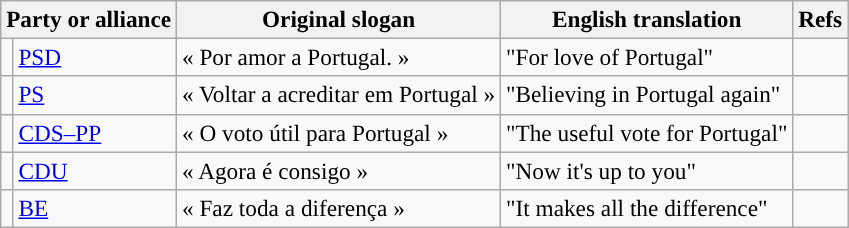<table class="wikitable" style="font-size:97%; text-align:left;">
<tr>
<th style="text-align:left;" colspan="2">Party or alliance</th>
<th>Original slogan</th>
<th>English translation</th>
<th>Refs</th>
</tr>
<tr>
<td></td>
<td><a href='#'>PSD</a></td>
<td>« Por amor a Portugal. »</td>
<td>"For love of Portugal"</td>
<td></td>
</tr>
<tr>
<td width="1"></td>
<td><a href='#'>PS</a></td>
<td>« Voltar a acreditar em Portugal »</td>
<td>"Believing in Portugal again"</td>
<td></td>
</tr>
<tr>
<td></td>
<td><a href='#'>CDS–PP</a></td>
<td>« O voto útil para Portugal »</td>
<td>"The useful vote for Portugal"</td>
<td></td>
</tr>
<tr>
<td></td>
<td><a href='#'>CDU</a></td>
<td>« Agora é consigo »</td>
<td>"Now it's up to you"</td>
<td></td>
</tr>
<tr>
<td></td>
<td><a href='#'>BE</a></td>
<td>« Faz toda a diferença »</td>
<td>"It makes all the difference"</td>
<td></td>
</tr>
</table>
